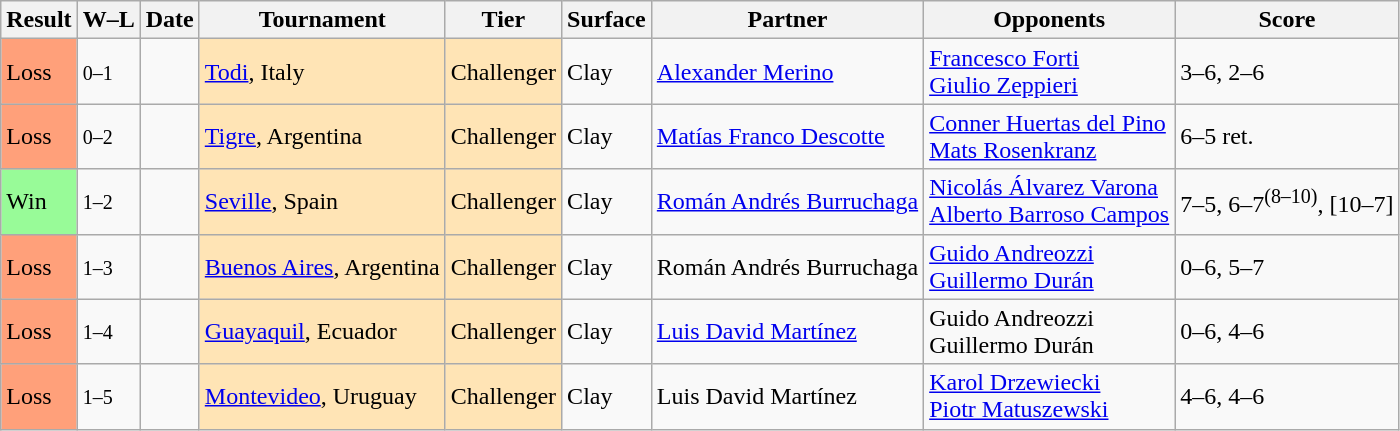<table class="sortable wikitable">
<tr>
<th>Result</th>
<th class="unsortable">W–L</th>
<th>Date</th>
<th>Tournament</th>
<th>Tier</th>
<th>Surface</th>
<th>Partner</th>
<th>Opponents</th>
<th class="unsortable">Score</th>
</tr>
<tr>
<td bgcolor=ffa07a>Loss</td>
<td><small>0–1</small></td>
<td><a href='#'></a></td>
<td style="background:moccasin;"><a href='#'>Todi</a>, Italy</td>
<td style="background:moccasin;">Challenger</td>
<td>Clay</td>
<td> <a href='#'>Alexander Merino</a></td>
<td> <a href='#'>Francesco Forti</a><br> <a href='#'>Giulio Zeppieri</a></td>
<td>3–6, 2–6</td>
</tr>
<tr>
<td bgcolor=ffa07a>Loss</td>
<td><small>0–2</small></td>
<td><a href='#'></a></td>
<td style="background:moccasin;"><a href='#'>Tigre</a>, Argentina</td>
<td style="background:moccasin;">Challenger</td>
<td>Clay</td>
<td> <a href='#'>Matías Franco Descotte</a></td>
<td> <a href='#'>Conner Huertas del Pino</a><br> <a href='#'>Mats Rosenkranz</a></td>
<td>6–5 ret.</td>
</tr>
<tr>
<td bgcolor=98FB98>Win</td>
<td><small>1–2</small></td>
<td><a href='#'></a></td>
<td style="background:moccasin;"><a href='#'>Seville</a>, Spain</td>
<td style="background:moccasin;">Challenger</td>
<td>Clay</td>
<td> <a href='#'>Román Andrés Burruchaga</a></td>
<td> <a href='#'>Nicolás Álvarez Varona</a><br> <a href='#'>Alberto Barroso Campos</a></td>
<td>7–5, 6–7<sup>(8–10)</sup>, [10–7]</td>
</tr>
<tr>
<td bgcolor=ffa07a>Loss</td>
<td><small>1–3</small></td>
<td><a href='#'></a></td>
<td style="background:moccasin;"><a href='#'>Buenos Aires</a>, Argentina</td>
<td style="background:moccasin;">Challenger</td>
<td>Clay</td>
<td> Román Andrés Burruchaga</td>
<td> <a href='#'>Guido Andreozzi</a><br> <a href='#'>Guillermo Durán</a></td>
<td>0–6, 5–7</td>
</tr>
<tr>
<td bgcolor=ffa07a>Loss</td>
<td><small>1–4</small></td>
<td><a href='#'></a></td>
<td style="background:moccasin;"><a href='#'>Guayaquil</a>, Ecuador</td>
<td style="background:moccasin;">Challenger</td>
<td>Clay</td>
<td> <a href='#'>Luis David Martínez</a></td>
<td> Guido Andreozzi<br> Guillermo Durán</td>
<td>0–6, 4–6</td>
</tr>
<tr>
<td bgcolor=ffa07a>Loss</td>
<td><small>1–5</small></td>
<td><a href='#'></a></td>
<td style="background:moccasin;"><a href='#'>Montevideo</a>, Uruguay</td>
<td style="background:moccasin;">Challenger</td>
<td>Clay</td>
<td> Luis David Martínez</td>
<td> <a href='#'>Karol Drzewiecki</a><br> <a href='#'>Piotr Matuszewski</a></td>
<td>4–6, 4–6</td>
</tr>
</table>
